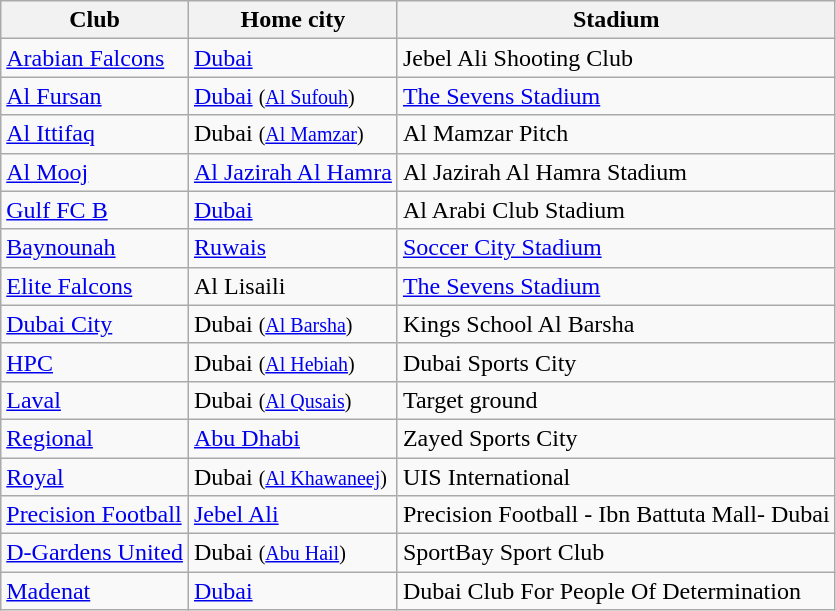<table class="wikitable sortable" style="text-align: left;">
<tr>
<th>Club</th>
<th>Home city</th>
<th>Stadium</th>
</tr>
<tr>
<td><a href='#'>Arabian Falcons</a></td>
<td><a href='#'>Dubai</a></td>
<td>Jebel Ali Shooting Club</td>
</tr>
<tr>
<td><a href='#'>Al Fursan</a></td>
<td><a href='#'>Dubai</a> <small>(<a href='#'>Al Sufouh</a>)</small></td>
<td><a href='#'>The Sevens Stadium</a></td>
</tr>
<tr>
<td><a href='#'>Al Ittifaq</a></td>
<td>Dubai <small>(<a href='#'>Al Mamzar</a>)</small></td>
<td>Al Mamzar Pitch</td>
</tr>
<tr>
<td><a href='#'>Al Mooj</a></td>
<td><a href='#'>Al Jazirah Al Hamra</a></td>
<td>Al Jazirah Al Hamra Stadium</td>
</tr>
<tr>
<td><a href='#'>Gulf FC B</a></td>
<td><a href='#'>Dubai</a></td>
<td>Al Arabi Club Stadium</td>
</tr>
<tr>
<td><a href='#'>Baynounah</a></td>
<td><a href='#'>Ruwais</a></td>
<td><a href='#'>Soccer City Stadium</a></td>
</tr>
<tr>
<td><a href='#'>Elite Falcons</a></td>
<td>Al Lisaili</td>
<td><a href='#'>The Sevens Stadium</a></td>
</tr>
<tr>
<td><a href='#'>Dubai City</a></td>
<td>Dubai <small>(<a href='#'>Al Barsha</a>)</small></td>
<td>Kings School Al Barsha</td>
</tr>
<tr>
<td><a href='#'>HPC</a></td>
<td>Dubai <small>(<a href='#'>Al Hebiah</a>)</small></td>
<td>Dubai Sports City</td>
</tr>
<tr>
<td><a href='#'>Laval</a></td>
<td>Dubai <small>(<a href='#'>Al Qusais</a>)</small></td>
<td>Target ground</td>
</tr>
<tr>
<td><a href='#'>Regional</a></td>
<td><a href='#'>Abu Dhabi</a></td>
<td>Zayed Sports City</td>
</tr>
<tr>
<td><a href='#'>Royal</a></td>
<td>Dubai <small>(<a href='#'>Al Khawaneej</a>)</small></td>
<td>UIS International</td>
</tr>
<tr>
<td><a href='#'>Precision Football</a></td>
<td><a href='#'>Jebel Ali</a></td>
<td>Precision Football - Ibn Battuta Mall- Dubai</td>
</tr>
<tr>
<td><a href='#'>D-Gardens United</a></td>
<td>Dubai <small>(<a href='#'>Abu Hail</a>)</small></td>
<td>SportBay Sport Club</td>
</tr>
<tr>
<td><a href='#'>Madenat</a></td>
<td><a href='#'>Dubai</a></td>
<td>Dubai Club For People Of Determination</td>
</tr>
</table>
